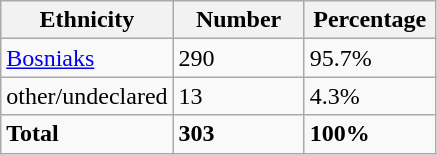<table class="wikitable">
<tr>
<th width="100px">Ethnicity</th>
<th width="80px">Number</th>
<th width="80px">Percentage</th>
</tr>
<tr>
<td><a href='#'>Bosniaks</a></td>
<td>290</td>
<td>95.7%</td>
</tr>
<tr>
<td>other/undeclared</td>
<td>13</td>
<td>4.3%</td>
</tr>
<tr>
<td><strong>Total</strong></td>
<td><strong>303</strong></td>
<td><strong>100%</strong></td>
</tr>
</table>
